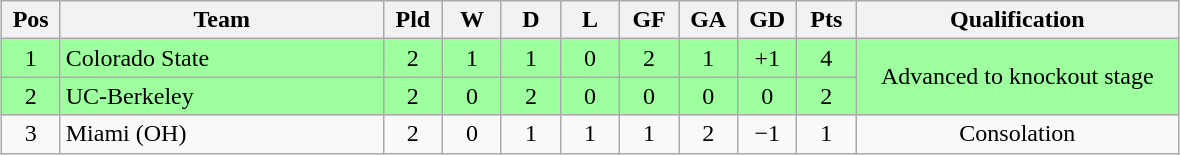<table class="wikitable" style="text-align:center; margin: 1em auto">
<tr>
<th style="width:2em">Pos</th>
<th style="width:13em">Team</th>
<th style="width:2em">Pld</th>
<th style="width:2em">W</th>
<th style="width:2em">D</th>
<th style="width:2em">L</th>
<th style="width:2em">GF</th>
<th style="width:2em">GA</th>
<th style="width:2em">GD</th>
<th style="width:2em">Pts</th>
<th style="width:13em">Qualification</th>
</tr>
<tr bgcolor="#9eff9e">
<td>1</td>
<td style="text-align:left">Colorado State</td>
<td>2</td>
<td>1</td>
<td>1</td>
<td>0</td>
<td>2</td>
<td>1</td>
<td>+1</td>
<td>4</td>
<td rowspan="2">Advanced to knockout stage</td>
</tr>
<tr bgcolor="#9eff9e">
<td>2</td>
<td style="text-align:left">UC-Berkeley</td>
<td>2</td>
<td>0</td>
<td>2</td>
<td>0</td>
<td>0</td>
<td>0</td>
<td>0</td>
<td>2</td>
</tr>
<tr>
<td>3</td>
<td style="text-align:left">Miami (OH)</td>
<td>2</td>
<td>0</td>
<td>1</td>
<td>1</td>
<td>1</td>
<td>2</td>
<td>−1</td>
<td>1</td>
<td>Consolation</td>
</tr>
</table>
